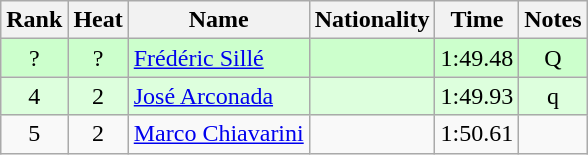<table class="wikitable sortable" style="text-align:center">
<tr>
<th>Rank</th>
<th>Heat</th>
<th>Name</th>
<th>Nationality</th>
<th>Time</th>
<th>Notes</th>
</tr>
<tr bgcolor=ccffcc>
<td>?</td>
<td>?</td>
<td align=left><a href='#'>Frédéric Sillé</a></td>
<td align=left></td>
<td>1:49.48</td>
<td>Q</td>
</tr>
<tr bgcolor=ddffdd>
<td>4</td>
<td>2</td>
<td align=left><a href='#'>José Arconada</a></td>
<td align=left></td>
<td>1:49.93</td>
<td>q</td>
</tr>
<tr>
<td>5</td>
<td>2</td>
<td align=left><a href='#'>Marco Chiavarini</a></td>
<td align=left></td>
<td>1:50.61</td>
<td></td>
</tr>
</table>
